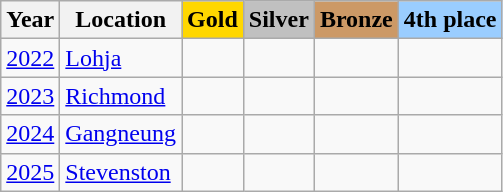<table class="wikitable">
<tr>
<th>Year</th>
<th>Location</th>
<td align="center" bgcolor="gold"><strong>Gold</strong></td>
<td align="center" bgcolor="silver"><strong>Silver</strong></td>
<td align="center" bgcolor="CC9966"><strong>Bronze</strong></td>
<td align="center" bgcolor="9ACDFF"><strong>4th place</strong></td>
</tr>
<tr>
<td><a href='#'>2022</a></td>
<td> <a href='#'>Lohja</a></td>
<td></td>
<td></td>
<td></td>
<td></td>
</tr>
<tr>
<td><a href='#'>2023</a></td>
<td> <a href='#'>Richmond</a></td>
<td></td>
<td></td>
<td></td>
<td></td>
</tr>
<tr>
<td><a href='#'>2024</a></td>
<td> <a href='#'>Gangneung</a></td>
<td></td>
<td></td>
<td></td>
<td></td>
</tr>
<tr>
<td><a href='#'>2025</a></td>
<td> <a href='#'>Stevenston</a></td>
<td></td>
<td></td>
<td></td>
<td></td>
</tr>
</table>
